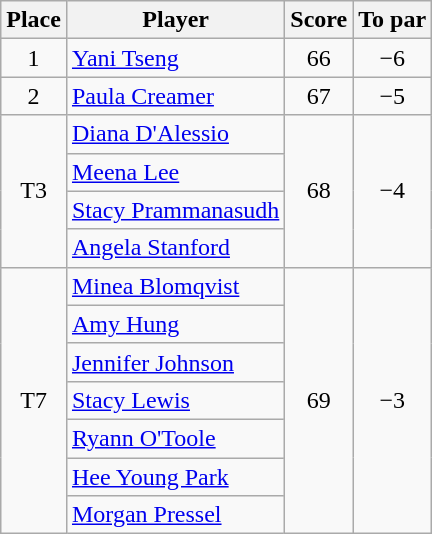<table class="wikitable">
<tr>
<th>Place</th>
<th>Player</th>
<th>Score</th>
<th>To par</th>
</tr>
<tr>
<td align=center>1</td>
<td> <a href='#'>Yani Tseng</a></td>
<td align=center>66</td>
<td align=center>−6</td>
</tr>
<tr>
<td align=center>2</td>
<td> <a href='#'>Paula Creamer</a></td>
<td align=center>67</td>
<td align=center>−5</td>
</tr>
<tr>
<td align=center rowspan=4>T3</td>
<td> <a href='#'>Diana D'Alessio</a></td>
<td align=center rowspan=4>68</td>
<td align=center rowspan=4>−4</td>
</tr>
<tr>
<td> <a href='#'>Meena Lee</a></td>
</tr>
<tr>
<td> <a href='#'>Stacy Prammanasudh</a></td>
</tr>
<tr>
<td> <a href='#'>Angela Stanford</a></td>
</tr>
<tr>
<td align=center rowspan=7>T7</td>
<td> <a href='#'>Minea Blomqvist</a></td>
<td align=center rowspan=7>69</td>
<td align=center rowspan=7>−3</td>
</tr>
<tr>
<td> <a href='#'>Amy Hung</a></td>
</tr>
<tr>
<td> <a href='#'>Jennifer Johnson</a></td>
</tr>
<tr>
<td> <a href='#'>Stacy Lewis</a></td>
</tr>
<tr>
<td> <a href='#'>Ryann O'Toole</a></td>
</tr>
<tr>
<td> <a href='#'>Hee Young Park</a></td>
</tr>
<tr>
<td> <a href='#'>Morgan Pressel</a></td>
</tr>
</table>
